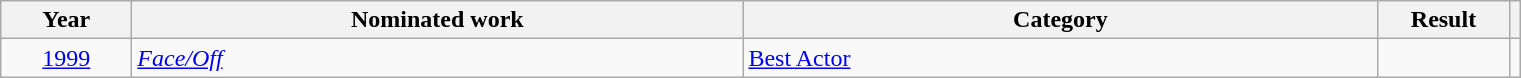<table class=wikitable>
<tr>
<th scope="col" style="width:5em;">Year</th>
<th scope="col" style="width:25em;">Nominated work</th>
<th scope="col" style="width:26em;">Category</th>
<th scope="col" style="width:5em;">Result</th>
<th></th>
</tr>
<tr>
<td align="center"><a href='#'>1999</a></td>
<td><em><a href='#'>Face/Off</a></em></td>
<td><a href='#'>Best Actor</a></td>
<td></td>
<td align="center"></td>
</tr>
</table>
